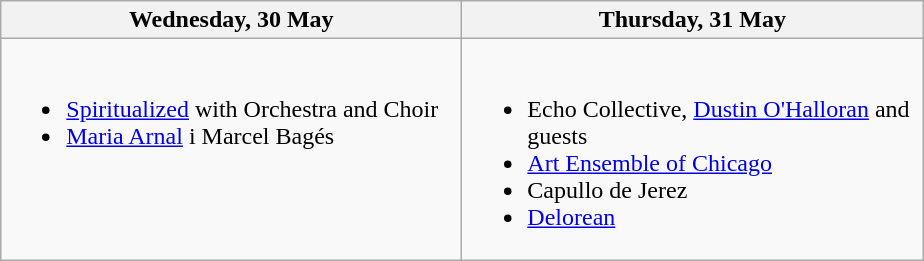<table class="wikitable">
<tr>
<th width="300">Wednesday, 30 May</th>
<th width="300">Thursday, 31 May</th>
</tr>
<tr valign="top">
<td><br><ul><li><a href='#'>Spiritualized</a> with Orchestra and Choir</li><li><a href='#'>Maria Arnal</a> i Marcel Bagés</li></ul></td>
<td><br><ul><li>Echo Collective, <a href='#'>Dustin O'Halloran</a> and guests</li><li><a href='#'>Art Ensemble of Chicago</a></li><li>Capullo de Jerez</li><li><a href='#'>Delorean</a></li></ul></td>
</tr>
</table>
